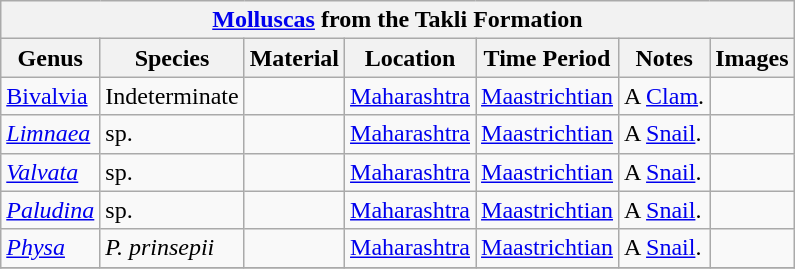<table class="wikitable" align="center">
<tr>
<th colspan="7" align="center"><strong><a href='#'>Molluscas</a> from the Takli Formation</strong></th>
</tr>
<tr>
<th>Genus</th>
<th>Species</th>
<th>Material</th>
<th>Location</th>
<th>Time Period</th>
<th>Notes</th>
<th>Images</th>
</tr>
<tr>
<td><a href='#'>Bivalvia</a></td>
<td>Indeterminate</td>
<td></td>
<td><a href='#'>Maharashtra</a></td>
<td><a href='#'>Maastrichtian</a></td>
<td>A <a href='#'>Clam</a>.</td>
<td></td>
</tr>
<tr>
<td><em><a href='#'>Limnaea</a></em></td>
<td>sp.</td>
<td></td>
<td><a href='#'>Maharashtra</a></td>
<td><a href='#'>Maastrichtian</a></td>
<td>A <a href='#'>Snail</a>.</td>
<td></td>
</tr>
<tr>
<td><em><a href='#'>Valvata</a></em></td>
<td>sp.</td>
<td></td>
<td><a href='#'>Maharashtra</a></td>
<td><a href='#'>Maastrichtian</a></td>
<td>A <a href='#'>Snail</a>.</td>
<td></td>
</tr>
<tr>
<td><em><a href='#'>Paludina</a></em></td>
<td>sp.</td>
<td></td>
<td><a href='#'>Maharashtra</a></td>
<td><a href='#'>Maastrichtian</a></td>
<td>A <a href='#'>Snail</a>.</td>
<td></td>
</tr>
<tr>
<td><em><a href='#'>Physa</a></em></td>
<td><em>P. prinsepii</em></td>
<td></td>
<td><a href='#'>Maharashtra</a></td>
<td><a href='#'>Maastrichtian</a></td>
<td>A <a href='#'>Snail</a>.</td>
<td></td>
</tr>
<tr>
</tr>
</table>
